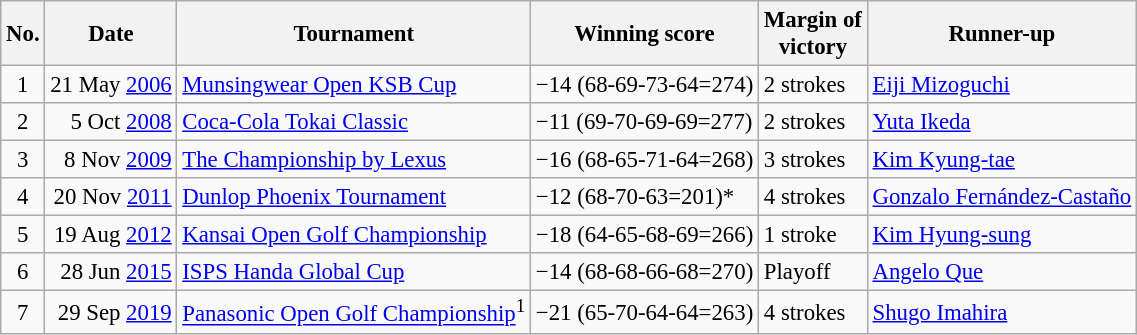<table class="wikitable" style="font-size:95%;">
<tr>
<th>No.</th>
<th>Date</th>
<th>Tournament</th>
<th>Winning score</th>
<th>Margin of<br>victory</th>
<th>Runner-up</th>
</tr>
<tr>
<td align=center>1</td>
<td align=right>21 May <a href='#'>2006</a></td>
<td><a href='#'>Munsingwear Open KSB Cup</a></td>
<td>−14 (68-69-73-64=274)</td>
<td>2 strokes</td>
<td> <a href='#'>Eiji Mizoguchi</a></td>
</tr>
<tr>
<td align=center>2</td>
<td align=right>5 Oct <a href='#'>2008</a></td>
<td><a href='#'>Coca-Cola Tokai Classic</a></td>
<td>−11 (69-70-69-69=277)</td>
<td>2 strokes</td>
<td> <a href='#'>Yuta Ikeda</a></td>
</tr>
<tr>
<td align=center>3</td>
<td align=right>8 Nov <a href='#'>2009</a></td>
<td><a href='#'>The Championship by Lexus</a></td>
<td>−16 (68-65-71-64=268)</td>
<td>3 strokes</td>
<td> <a href='#'>Kim Kyung-tae</a></td>
</tr>
<tr>
<td align=center>4</td>
<td align=right>20 Nov <a href='#'>2011</a></td>
<td><a href='#'>Dunlop Phoenix Tournament</a></td>
<td>−12 (68-70-63=201)*</td>
<td>4 strokes</td>
<td> <a href='#'>Gonzalo Fernández-Castaño</a></td>
</tr>
<tr>
<td align=center>5</td>
<td align=right>19 Aug <a href='#'>2012</a></td>
<td><a href='#'>Kansai Open Golf Championship</a></td>
<td>−18 (64-65-68-69=266)</td>
<td>1 stroke</td>
<td> <a href='#'>Kim Hyung-sung</a></td>
</tr>
<tr>
<td align=center>6</td>
<td align=right>28 Jun <a href='#'>2015</a></td>
<td><a href='#'>ISPS Handa Global Cup</a></td>
<td>−14 (68-68-66-68=270)</td>
<td>Playoff</td>
<td> <a href='#'>Angelo Que</a></td>
</tr>
<tr>
<td align=center>7</td>
<td align=right>29 Sep <a href='#'>2019</a></td>
<td><a href='#'>Panasonic Open Golf Championship</a><sup>1</sup></td>
<td>−21 (65-70-64-64=263)</td>
<td>4 strokes</td>
<td> <a href='#'>Shugo Imahira</a></td>
</tr>
</table>
